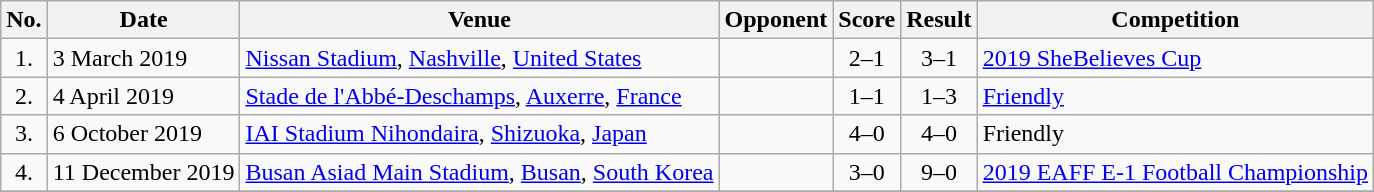<table class="wikitable">
<tr>
<th scope="col">No.</th>
<th scope="col">Date</th>
<th scope="col">Venue</th>
<th scope="col">Opponent</th>
<th scope="col">Score</th>
<th scope="col">Result</th>
<th scope="col">Competition</th>
</tr>
<tr>
<td align=center>1.</td>
<td>3 March 2019</td>
<td><a href='#'>Nissan Stadium</a>, <a href='#'>Nashville</a>, <a href='#'>United States</a></td>
<td></td>
<td align=center>2–1</td>
<td align=center>3–1</td>
<td><a href='#'>2019 SheBelieves Cup</a></td>
</tr>
<tr>
<td align=center>2.</td>
<td>4 April 2019</td>
<td><a href='#'>Stade de l'Abbé-Deschamps</a>, <a href='#'>Auxerre</a>, <a href='#'>France</a></td>
<td></td>
<td align=center>1–1</td>
<td align=center>1–3</td>
<td><a href='#'>Friendly</a></td>
</tr>
<tr>
<td align=center>3.</td>
<td>6 October 2019</td>
<td><a href='#'>IAI Stadium Nihondaira</a>, <a href='#'>Shizuoka</a>, <a href='#'>Japan</a></td>
<td></td>
<td align=center>4–0</td>
<td align=center>4–0</td>
<td>Friendly</td>
</tr>
<tr>
<td align=center>4.</td>
<td>11 December 2019</td>
<td><a href='#'>Busan Asiad Main Stadium</a>, <a href='#'>Busan</a>, <a href='#'>South Korea</a></td>
<td></td>
<td align=center>3–0</td>
<td align=center>9–0</td>
<td><a href='#'>2019 EAFF E-1 Football Championship</a></td>
</tr>
<tr>
</tr>
</table>
